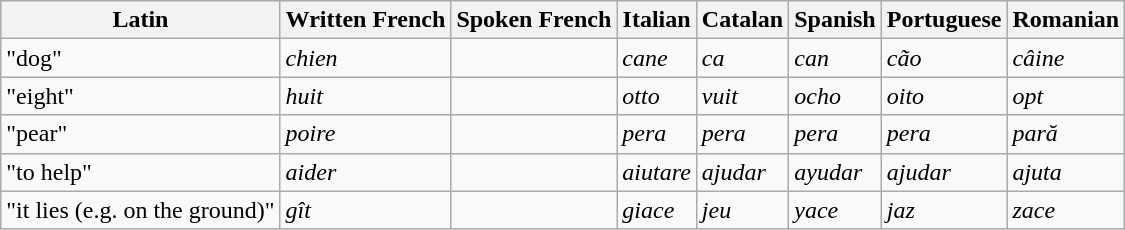<table class="wikitable">
<tr>
<th>Latin</th>
<th>Written French</th>
<th>Spoken French</th>
<th>Italian</th>
<th>Catalan</th>
<th>Spanish</th>
<th>Portuguese</th>
<th>Romanian</th>
</tr>
<tr>
<td> "dog"</td>
<td><em>chien</em></td>
<td></td>
<td><em>cane</em></td>
<td><em>ca</em></td>
<td><em>can</em></td>
<td><em>cão</em></td>
<td><em>câine</em></td>
</tr>
<tr>
<td> "eight"</td>
<td><em>huit</em></td>
<td></td>
<td><em>otto</em></td>
<td><em>vuit</em></td>
<td><em>ocho</em></td>
<td><em>oito</em></td>
<td><em>opt</em></td>
</tr>
<tr>
<td> "pear"</td>
<td><em>poire</em></td>
<td></td>
<td><em>pera</em></td>
<td><em>pera</em></td>
<td><em>pera</em></td>
<td><em>pera</em></td>
<td><em>pară</em></td>
</tr>
<tr>
<td> "to help"</td>
<td><em>aider</em></td>
<td></td>
<td><em>aiutare</em></td>
<td><em>ajudar</em></td>
<td><em>ayudar</em></td>
<td><em>ajudar</em></td>
<td><em>ajuta</em></td>
</tr>
<tr>
<td> "it lies (e.g. on the ground)"</td>
<td><em>gît</em></td>
<td></td>
<td><em>giace</em></td>
<td><em>jeu</em></td>
<td><em>yace</em></td>
<td><em>jaz</em></td>
<td><em>zace</em></td>
</tr>
</table>
